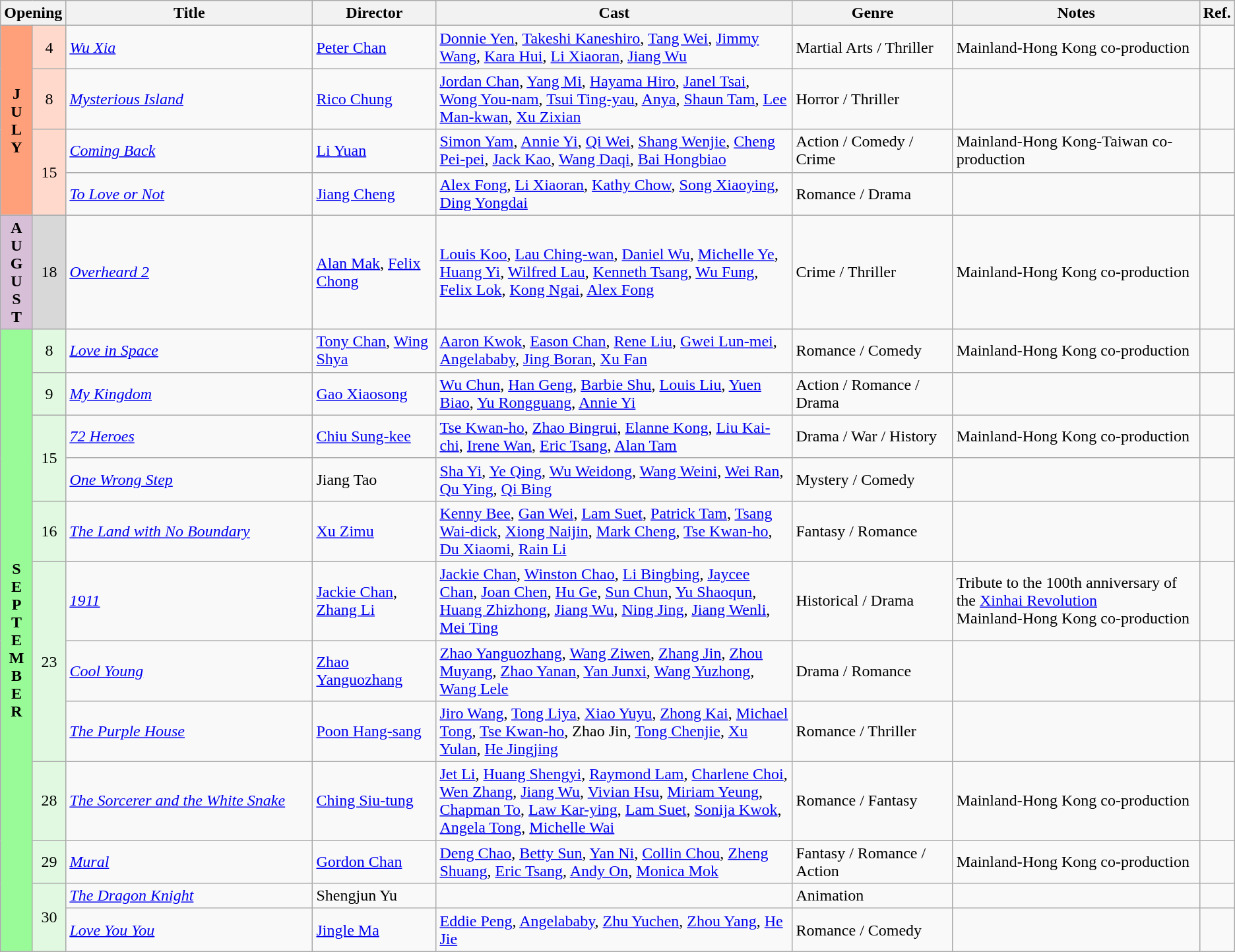<table class="wikitable">
<tr>
<th colspan="2">Opening</th>
<th style="width:20%;">Title</th>
<th style="width:10%;">Director</th>
<th>Cast</th>
<th style="width:13%">Genre</th>
<th style="width:20%">Notes</th>
<th>Ref.</th>
</tr>
<tr>
<th rowspan=4 style="text-align:center; background:#ffa07a; textcolor:#000;">J<br>U<br>L<br>Y</th>
<td rowspan=1 style="text-align:center; background:#ffdacc; textcolor:#000;">4</td>
<td><em><a href='#'>Wu Xia</a></em></td>
<td><a href='#'>Peter Chan</a></td>
<td><a href='#'>Donnie Yen</a>, <a href='#'>Takeshi Kaneshiro</a>, <a href='#'>Tang Wei</a>, <a href='#'>Jimmy Wang</a>, <a href='#'>Kara Hui</a>, <a href='#'>Li Xiaoran</a>, <a href='#'>Jiang Wu</a></td>
<td>Martial Arts / Thriller</td>
<td>Mainland-Hong Kong co-production</td>
<td style="text-align:center;"></td>
</tr>
<tr>
<td rowspan=1 style="text-align:center; background:#ffdacc; textcolor:#000;">8</td>
<td><em><a href='#'>Mysterious Island</a></em></td>
<td><a href='#'>Rico Chung</a></td>
<td><a href='#'>Jordan Chan</a>, <a href='#'>Yang Mi</a>, <a href='#'>Hayama Hiro</a>, <a href='#'>Janel Tsai</a>, <a href='#'>Wong You-nam</a>, <a href='#'>Tsui Ting-yau</a>, <a href='#'>Anya</a>, <a href='#'>Shaun Tam</a>, <a href='#'>Lee Man-kwan</a>, <a href='#'>Xu Zixian</a></td>
<td>Horror / Thriller</td>
<td></td>
<td style="text-align:center;"></td>
</tr>
<tr>
<td rowspan=2 style="text-align:center; background:#ffdacc; textcolor:#000;">15</td>
<td><em><a href='#'>Coming Back</a></em></td>
<td><a href='#'>Li Yuan</a></td>
<td><a href='#'>Simon Yam</a>, <a href='#'>Annie Yi</a>, <a href='#'>Qi Wei</a>, <a href='#'>Shang Wenjie</a>, <a href='#'>Cheng Pei-pei</a>, <a href='#'>Jack Kao</a>, <a href='#'>Wang Daqi</a>, <a href='#'>Bai Hongbiao</a></td>
<td>Action / Comedy / Crime</td>
<td>Mainland-Hong Kong-Taiwan co-production</td>
<td style="text-align:center;"></td>
</tr>
<tr>
<td><em><a href='#'>To Love or Not</a></em></td>
<td><a href='#'>Jiang Cheng</a></td>
<td><a href='#'>Alex Fong</a>, <a href='#'>Li Xiaoran</a>, <a href='#'>Kathy Chow</a>, <a href='#'>Song Xiaoying</a>, <a href='#'>Ding Yongdai</a></td>
<td>Romance / Drama</td>
<td></td>
<td style="text-align:center;"></td>
</tr>
<tr>
<th rowspan=1 style="text-align:center; background:thistle; textcolor:#000;">A<br>U<br>G<br>U<br>S<br>T</th>
<td rowspan=1 style="text-align:center; background:#d8d8d8; textcolor:#000;">18</td>
<td><em><a href='#'>Overheard 2</a></em></td>
<td><a href='#'>Alan Mak</a>, <a href='#'>Felix Chong</a></td>
<td><a href='#'>Louis Koo</a>, <a href='#'>Lau Ching-wan</a>, <a href='#'>Daniel Wu</a>, <a href='#'>Michelle Ye</a>, <a href='#'>Huang Yi</a>, <a href='#'>Wilfred Lau</a>, <a href='#'>Kenneth Tsang</a>, <a href='#'>Wu Fung</a>, <a href='#'>Felix Lok</a>, <a href='#'>Kong Ngai</a>, <a href='#'>Alex Fong</a></td>
<td>Crime / Thriller</td>
<td>Mainland-Hong Kong co-production</td>
<td style="text-align:center;"></td>
</tr>
<tr>
<th rowspan=12 style="text-align:center; background:#98fb98; textcolor:#000;">S<br>E<br>P<br>T<br>E<br>M<br>B<br>E<br>R</th>
<td rowspan=1 style="text-align:center; background:#e0f9e0; textcolor:#000;">8</td>
<td><em><a href='#'>Love in Space</a></em></td>
<td><a href='#'>Tony Chan</a>, <a href='#'>Wing Shya</a></td>
<td><a href='#'>Aaron Kwok</a>, <a href='#'>Eason Chan</a>, <a href='#'>Rene Liu</a>, <a href='#'>Gwei Lun-mei</a>, <a href='#'>Angelababy</a>, <a href='#'>Jing Boran</a>, <a href='#'>Xu Fan</a></td>
<td>Romance / Comedy</td>
<td>Mainland-Hong Kong co-production</td>
<td style="text-align:center;"></td>
</tr>
<tr>
<td rowspan=1 style="text-align:center; background:#e0f9e0; textcolor:#000;">9</td>
<td><em><a href='#'>My Kingdom</a></em></td>
<td><a href='#'>Gao Xiaosong</a></td>
<td><a href='#'>Wu Chun</a>, <a href='#'>Han Geng</a>, <a href='#'>Barbie Shu</a>, <a href='#'>Louis Liu</a>, <a href='#'>Yuen Biao</a>, <a href='#'>Yu Rongguang</a>, <a href='#'>Annie Yi</a></td>
<td>Action / Romance / Drama</td>
<td></td>
<td style="text-align:center;"></td>
</tr>
<tr>
<td rowspan=2 style="text-align:center; background:#e0f9e0; textcolor:#000;">15</td>
<td><em><a href='#'>72 Heroes</a></em></td>
<td><a href='#'>Chiu Sung-kee</a></td>
<td><a href='#'>Tse Kwan-ho</a>, <a href='#'>Zhao Bingrui</a>, <a href='#'>Elanne Kong</a>, <a href='#'>Liu Kai-chi</a>, <a href='#'>Irene Wan</a>, <a href='#'>Eric Tsang</a>, <a href='#'>Alan Tam</a></td>
<td>Drama / War / History</td>
<td>Mainland-Hong Kong co-production</td>
<td style="text-align:center;"></td>
</tr>
<tr>
<td><em><a href='#'>One Wrong Step</a></em></td>
<td>Jiang Tao</td>
<td><a href='#'>Sha Yi</a>, <a href='#'>Ye Qing</a>, <a href='#'>Wu Weidong</a>, <a href='#'>Wang Weini</a>, <a href='#'>Wei Ran</a>, <a href='#'>Qu Ying</a>, <a href='#'>Qi Bing</a></td>
<td>Mystery / Comedy</td>
<td></td>
<td style="text-align:center;"></td>
</tr>
<tr>
<td rowspan=1 style="text-align:center; background:#e0f9e0; textcolor:#000;">16</td>
<td><em><a href='#'>The Land with No Boundary</a></em></td>
<td><a href='#'>Xu Zimu</a></td>
<td><a href='#'>Kenny Bee</a>, <a href='#'>Gan Wei</a>, <a href='#'>Lam Suet</a>, <a href='#'>Patrick Tam</a>, <a href='#'>Tsang Wai-dick</a>, <a href='#'>Xiong Naijin</a>, <a href='#'>Mark Cheng</a>, <a href='#'>Tse Kwan-ho</a>, <a href='#'>Du Xiaomi</a>, <a href='#'>Rain Li</a></td>
<td>Fantasy / Romance</td>
<td></td>
<td style="text-align:center;"></td>
</tr>
<tr>
<td rowspan=3 style="text-align:center; background:#e0f9e0; textcolor:#000;">23</td>
<td><em><a href='#'>1911</a></em></td>
<td><a href='#'>Jackie Chan</a>, <a href='#'>Zhang Li</a></td>
<td><a href='#'>Jackie Chan</a>, <a href='#'>Winston Chao</a>, <a href='#'>Li Bingbing</a>, <a href='#'>Jaycee Chan</a>, <a href='#'>Joan Chen</a>, <a href='#'>Hu Ge</a>, <a href='#'>Sun Chun</a>, <a href='#'>Yu Shaoqun</a>, <a href='#'>Huang Zhizhong</a>, <a href='#'>Jiang Wu</a>, <a href='#'>Ning Jing</a>, <a href='#'>Jiang Wenli</a>, <a href='#'>Mei Ting</a></td>
<td>Historical / Drama</td>
<td>Tribute to the 100th anniversary of the <a href='#'>Xinhai Revolution</a> <br> Mainland-Hong Kong co-production</td>
<td style="text-align:center;"></td>
</tr>
<tr>
<td><em><a href='#'>Cool Young</a></em></td>
<td><a href='#'>Zhao Yanguozhang</a></td>
<td><a href='#'>Zhao Yanguozhang</a>, <a href='#'>Wang Ziwen</a>, <a href='#'>Zhang Jin</a>, <a href='#'>Zhou Muyang</a>, <a href='#'>Zhao Yanan</a>, <a href='#'>Yan Junxi</a>, <a href='#'>Wang Yuzhong</a>, <a href='#'>Wang Lele</a></td>
<td>Drama / Romance</td>
<td></td>
<td style="text-align:center;"></td>
</tr>
<tr>
<td><em><a href='#'>The Purple House</a></em></td>
<td><a href='#'>Poon Hang-sang</a></td>
<td><a href='#'>Jiro Wang</a>, <a href='#'>Tong Liya</a>, <a href='#'>Xiao Yuyu</a>, <a href='#'>Zhong Kai</a>, <a href='#'>Michael Tong</a>, <a href='#'>Tse Kwan-ho</a>, Zhao Jin, <a href='#'>Tong Chenjie</a>, <a href='#'>Xu Yulan</a>, <a href='#'>He Jingjing</a></td>
<td>Romance / Thriller</td>
<td></td>
<td style="text-align:center;"></td>
</tr>
<tr>
<td rowspan=1 style="text-align:center; background:#e0f9e0; textcolor:#000;">28</td>
<td><em><a href='#'>The Sorcerer and the White Snake</a></em></td>
<td><a href='#'>Ching Siu-tung</a></td>
<td><a href='#'>Jet Li</a>, <a href='#'>Huang Shengyi</a>, <a href='#'>Raymond Lam</a>, <a href='#'>Charlene Choi</a>, <a href='#'>Wen Zhang</a>, <a href='#'>Jiang Wu</a>, <a href='#'>Vivian Hsu</a>, <a href='#'>Miriam Yeung</a>, <a href='#'>Chapman To</a>, <a href='#'>Law Kar-ying</a>, <a href='#'>Lam Suet</a>, <a href='#'>Sonija Kwok</a>, <a href='#'>Angela Tong</a>, <a href='#'>Michelle Wai</a></td>
<td>Romance / Fantasy</td>
<td>Mainland-Hong Kong co-production</td>
<td style="text-align:center;"></td>
</tr>
<tr>
<td rowspan=1 style="text-align:center; background:#e0f9e0; textcolor:#000;">29</td>
<td><em><a href='#'>Mural</a></em></td>
<td><a href='#'>Gordon Chan</a></td>
<td><a href='#'>Deng Chao</a>, <a href='#'>Betty Sun</a>, <a href='#'>Yan Ni</a>, <a href='#'>Collin Chou</a>, <a href='#'>Zheng Shuang</a>, <a href='#'>Eric Tsang</a>, <a href='#'>Andy On</a>, <a href='#'>Monica Mok</a></td>
<td>Fantasy / Romance / Action</td>
<td>Mainland-Hong Kong co-production</td>
<td style="text-align:center;"></td>
</tr>
<tr>
<td rowspan=2 style="text-align:center; background:#e0f9e0; textcolor:#000;">30</td>
<td><em><a href='#'>The Dragon Knight</a></em></td>
<td>Shengjun Yu</td>
<td></td>
<td>Animation</td>
<td></td>
<td style="text-align:center;"></td>
</tr>
<tr>
<td><em><a href='#'>Love You You</a></em></td>
<td><a href='#'>Jingle Ma</a></td>
<td><a href='#'>Eddie Peng</a>, <a href='#'>Angelababy</a>, <a href='#'>Zhu Yuchen</a>, <a href='#'>Zhou Yang</a>, <a href='#'>He Jie</a></td>
<td>Romance / Comedy</td>
<td></td>
<td style="text-align:center;"></td>
</tr>
</table>
